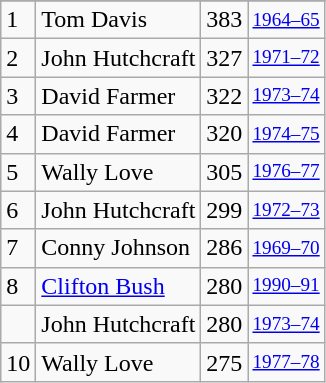<table class="wikitable">
<tr>
</tr>
<tr>
<td>1</td>
<td>Tom Davis</td>
<td>383</td>
<td style="font-size:80%;"><a href='#'>1964–65</a></td>
</tr>
<tr>
<td>2</td>
<td>John Hutchcraft</td>
<td>327</td>
<td style="font-size:80%;"><a href='#'>1971–72</a></td>
</tr>
<tr>
<td>3</td>
<td>David Farmer</td>
<td>322</td>
<td style="font-size:80%;"><a href='#'>1973–74</a></td>
</tr>
<tr>
<td>4</td>
<td>David Farmer</td>
<td>320</td>
<td style="font-size:80%;"><a href='#'>1974–75</a></td>
</tr>
<tr>
<td>5</td>
<td>Wally Love</td>
<td>305</td>
<td style="font-size:80%;"><a href='#'>1976–77</a></td>
</tr>
<tr>
<td>6</td>
<td>John Hutchcraft</td>
<td>299</td>
<td style="font-size:80%;"><a href='#'>1972–73</a></td>
</tr>
<tr>
<td>7</td>
<td>Conny Johnson</td>
<td>286</td>
<td style="font-size:80%;"><a href='#'>1969–70</a></td>
</tr>
<tr>
<td>8</td>
<td><a href='#'>Clifton Bush</a></td>
<td>280</td>
<td style="font-size:80%;"><a href='#'>1990–91</a></td>
</tr>
<tr>
<td></td>
<td>John Hutchcraft</td>
<td>280</td>
<td style="font-size:80%;"><a href='#'>1973–74</a></td>
</tr>
<tr>
<td>10</td>
<td>Wally Love</td>
<td>275</td>
<td style="font-size:80%;"><a href='#'>1977–78</a></td>
</tr>
</table>
